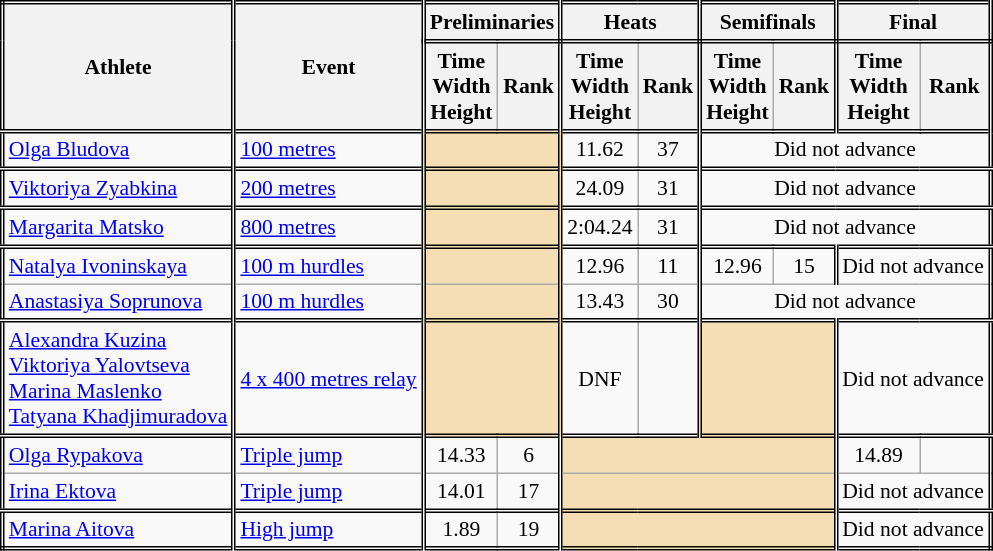<table class=wikitable style="font-size:90%; border: double;">
<tr>
<th rowspan="2" style="border-right:double">Athlete</th>
<th rowspan="2" style="border-right:double">Event</th>
<th colspan="2" style="border-right:double; border-bottom:double;">Preliminaries</th>
<th colspan="2" style="border-right:double; border-bottom:double;">Heats</th>
<th colspan="2" style="border-right:double; border-bottom:double;">Semifinals</th>
<th colspan="2" style="border-right:double; border-bottom:double;">Final</th>
</tr>
<tr>
<th>Time<br>Width<br>Height</th>
<th style="border-right:double">Rank</th>
<th>Time<br>Width<br>Height</th>
<th style="border-right:double">Rank</th>
<th>Time<br>Width<br>Height</th>
<th style="border-right:double">Rank</th>
<th>Time<br>Width<br>Height</th>
<th style="border-right:double">Rank</th>
</tr>
<tr style="border-top: double;">
<td style="border-right:double"><a href='#'>Olga Bludova</a></td>
<td style="border-right:double"><a href='#'>100 metres</a></td>
<td style="border-right:double" colspan= 2 bgcolor="wheat"></td>
<td align=center>11.62</td>
<td align=center style="border-right:double">37</td>
<td colspan="4" align=center>Did not advance</td>
</tr>
<tr style="border-top: double;">
<td style="border-right:double"><a href='#'>Viktoriya Zyabkina</a></td>
<td style="border-right:double"><a href='#'>200 metres</a></td>
<td style="border-right:double" colspan= 2 bgcolor="wheat"></td>
<td align=center>24.09</td>
<td align=center style="border-right:double">31</td>
<td colspan="4" align=center>Did not advance</td>
</tr>
<tr style="border-top: double;">
<td style="border-right:double"><a href='#'>Margarita Matsko</a></td>
<td style="border-right:double"><a href='#'>800 metres</a></td>
<td style="border-right:double" colspan= 2 bgcolor="wheat"></td>
<td align=center>2:04.24</td>
<td align=center style="border-right:double">31</td>
<td colspan="4" align=center>Did not advance</td>
</tr>
<tr style="border-top: double;">
<td style="border-right:double"><a href='#'>Natalya Ivoninskaya</a></td>
<td style="border-right:double"><a href='#'>100 m hurdles</a></td>
<td style="border-right:double" colspan= 2 bgcolor="wheat"></td>
<td align=center>12.96</td>
<td align=center style="border-right:double">11</td>
<td align=center>12.96</td>
<td align=center style="border-right:double">15</td>
<td colspan="2" align=center>Did not advance</td>
</tr>
<tr>
<td style="border-right:double"><a href='#'>Anastasiya Soprunova</a></td>
<td style="border-right:double"><a href='#'>100 m hurdles</a></td>
<td style="border-right:double" colspan= 2 bgcolor="wheat"></td>
<td align=center>13.43</td>
<td align=center style="border-right:double">30</td>
<td colspan="4" align=center>Did not advance</td>
</tr>
<tr style="border-top: double;">
<td style="border-right:double"><a href='#'>Alexandra Kuzina</a><br><a href='#'>Viktoriya Yalovtseva</a><br><a href='#'>Marina Maslenko</a><br><a href='#'>Tatyana Khadjimuradova</a><br></td>
<td style="border-right:double"><a href='#'>4 x 400 metres relay</a></td>
<td style="border-right:double" colspan= 2 bgcolor="wheat"></td>
<td align=center>DNF</td>
<td align=center style="border-right:double"></td>
<td style="border-right:double" colspan= 2 bgcolor="wheat"></td>
<td colspan="2" align=center>Did not advance</td>
</tr>
<tr style="border-top: double;">
<td style="border-right:double"><a href='#'>Olga Rypakova</a></td>
<td style="border-right:double"><a href='#'>Triple jump</a></td>
<td align=center>14.33</td>
<td align=center style="border-right:double">6</td>
<td style="border-right:double" colspan= 4 bgcolor="wheat"></td>
<td align=center>14.89</td>
<td align=center></td>
</tr>
<tr>
<td style="border-right:double"><a href='#'>Irina Ektova</a></td>
<td style="border-right:double"><a href='#'>Triple jump</a></td>
<td align=center>14.01</td>
<td align=center style="border-right:double">17</td>
<td style="border-right:double" colspan= 4 bgcolor="wheat"></td>
<td colspan="2" align=center>Did not advance</td>
</tr>
<tr style="border-top: double;">
<td style="border-right:double"><a href='#'>Marina Aitova</a></td>
<td style="border-right:double"><a href='#'>High jump</a></td>
<td align=center>1.89</td>
<td align=center style="border-right:double">19</td>
<td style="border-right:double" colspan= 4 bgcolor="wheat"></td>
<td colspan="2" align=center>Did not advance</td>
</tr>
</table>
